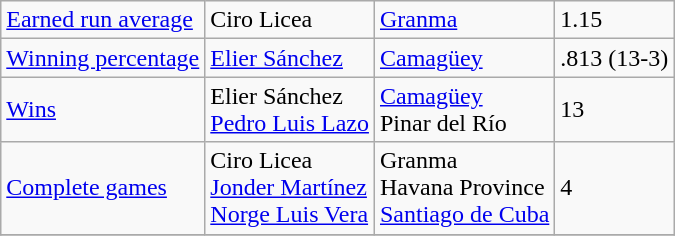<table class="wikitable">
<tr>
<td><a href='#'>Earned run average</a></td>
<td>Ciro Licea</td>
<td><a href='#'>Granma</a></td>
<td>1.15</td>
</tr>
<tr>
<td><a href='#'>Winning percentage</a></td>
<td><a href='#'>Elier Sánchez</a></td>
<td><a href='#'>Camagüey</a></td>
<td>.813 (13-3)</td>
</tr>
<tr>
<td><a href='#'>Wins</a></td>
<td>Elier Sánchez <br> <a href='#'>Pedro Luis Lazo</a></td>
<td><a href='#'>Camagüey</a> <br> Pinar del Río</td>
<td>13</td>
</tr>
<tr>
<td><a href='#'>Complete games</a></td>
<td>Ciro Licea <br> <a href='#'>Jonder Martínez</a> <br> <a href='#'>Norge Luis Vera</a></td>
<td>Granma <br> Havana Province <br> <a href='#'>Santiago de Cuba</a></td>
<td>4</td>
</tr>
<tr>
</tr>
</table>
